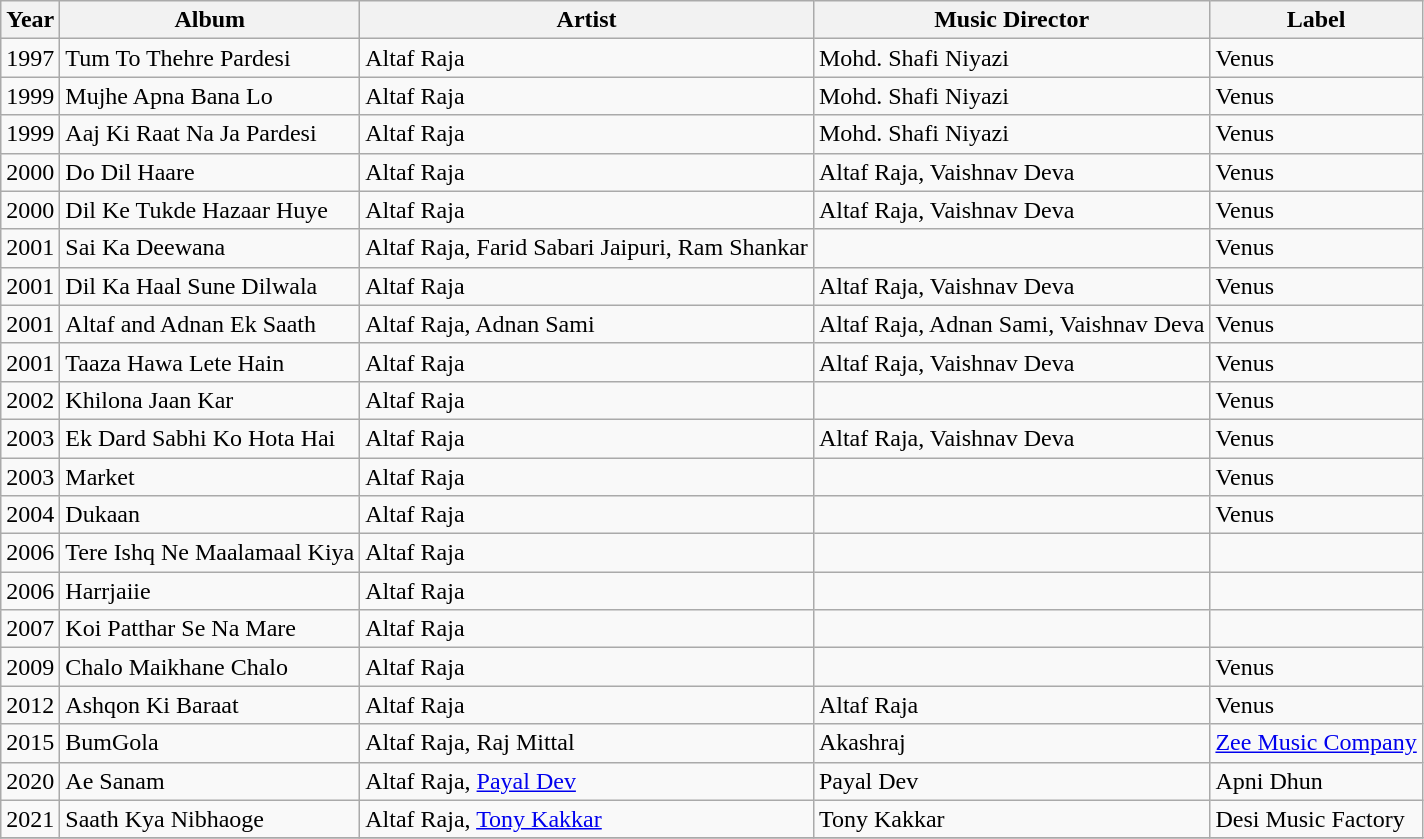<table class="wikitable sortable plainrowheaders">
<tr>
<th scope="col">Year</th>
<th scope="col">Album</th>
<th scope="col">Artist</th>
<th scope="col">Music Director</th>
<th scope="col">Label</th>
</tr>
<tr>
<td>1997</td>
<td>Tum To Thehre Pardesi</td>
<td>Altaf Raja</td>
<td>Mohd. Shafi Niyazi</td>
<td>Venus</td>
</tr>
<tr>
<td>1999</td>
<td>Mujhe Apna Bana Lo</td>
<td>Altaf Raja</td>
<td>Mohd. Shafi Niyazi</td>
<td>Venus</td>
</tr>
<tr>
<td>1999</td>
<td>Aaj Ki Raat Na Ja Pardesi</td>
<td>Altaf Raja</td>
<td>Mohd. Shafi Niyazi</td>
<td>Venus</td>
</tr>
<tr>
<td>2000</td>
<td>Do Dil Haare</td>
<td>Altaf Raja</td>
<td>Altaf Raja, Vaishnav Deva</td>
<td>Venus</td>
</tr>
<tr>
<td>2000</td>
<td>Dil Ke Tukde Hazaar Huye</td>
<td>Altaf Raja</td>
<td>Altaf Raja, Vaishnav Deva</td>
<td>Venus</td>
</tr>
<tr>
<td>2001</td>
<td>Sai Ka Deewana</td>
<td>Altaf Raja, Farid Sabari Jaipuri, Ram Shankar</td>
<td></td>
<td>Venus</td>
</tr>
<tr>
<td>2001</td>
<td>Dil Ka Haal Sune Dilwala</td>
<td>Altaf Raja</td>
<td>Altaf Raja, Vaishnav Deva</td>
<td>Venus</td>
</tr>
<tr>
<td>2001</td>
<td>Altaf and Adnan Ek Saath</td>
<td>Altaf Raja, Adnan Sami</td>
<td>Altaf Raja, Adnan Sami, Vaishnav Deva</td>
<td>Venus</td>
</tr>
<tr>
<td>2001</td>
<td>Taaza Hawa Lete Hain</td>
<td>Altaf Raja</td>
<td>Altaf Raja, Vaishnav Deva</td>
<td>Venus</td>
</tr>
<tr>
<td>2002</td>
<td>Khilona Jaan Kar</td>
<td>Altaf Raja</td>
<td></td>
<td>Venus</td>
</tr>
<tr>
<td>2003</td>
<td>Ek Dard Sabhi Ko Hota Hai</td>
<td>Altaf Raja</td>
<td>Altaf Raja, Vaishnav Deva</td>
<td>Venus</td>
</tr>
<tr>
<td>2003</td>
<td>Market</td>
<td>Altaf Raja</td>
<td></td>
<td>Venus</td>
</tr>
<tr>
<td>2004</td>
<td>Dukaan</td>
<td>Altaf Raja</td>
<td></td>
<td>Venus</td>
</tr>
<tr>
<td>2006</td>
<td>Tere Ishq Ne Maalamaal Kiya</td>
<td>Altaf Raja</td>
<td></td>
<td></td>
</tr>
<tr>
<td>2006</td>
<td>Harrjaiie</td>
<td>Altaf Raja</td>
<td></td>
<td></td>
</tr>
<tr>
<td>2007</td>
<td>Koi Patthar Se Na Mare</td>
<td>Altaf Raja</td>
<td></td>
<td></td>
</tr>
<tr>
<td>2009</td>
<td>Chalo Maikhane Chalo</td>
<td>Altaf Raja</td>
<td></td>
<td>Venus</td>
</tr>
<tr>
<td>2012</td>
<td>Ashqon Ki Baraat</td>
<td>Altaf Raja</td>
<td>Altaf Raja</td>
<td>Venus</td>
</tr>
<tr>
<td>2015</td>
<td>BumGola</td>
<td>Altaf Raja, Raj Mittal</td>
<td>Akashraj</td>
<td><a href='#'>Zee Music Company</a></td>
</tr>
<tr>
<td>2020</td>
<td>Ae Sanam</td>
<td>Altaf Raja, <a href='#'>Payal Dev</a></td>
<td>Payal Dev</td>
<td>Apni Dhun</td>
</tr>
<tr>
<td>2021</td>
<td>Saath Kya Nibhaoge</td>
<td>Altaf Raja, <a href='#'>Tony Kakkar</a></td>
<td>Tony Kakkar</td>
<td>Desi Music Factory</td>
</tr>
<tr>
</tr>
</table>
